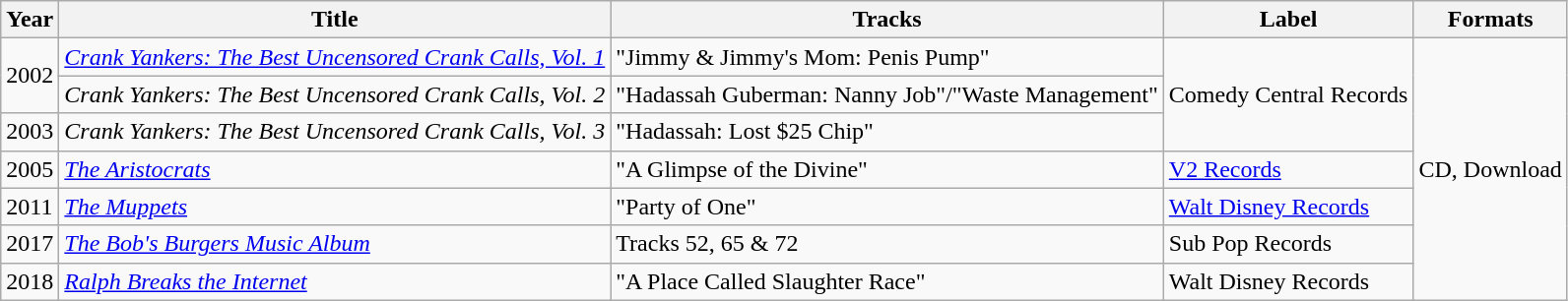<table class="wikitable">
<tr>
<th>Year</th>
<th>Title</th>
<th>Tracks</th>
<th>Label</th>
<th>Formats</th>
</tr>
<tr>
<td rowspan="2">2002</td>
<td><em><a href='#'>Crank Yankers: The Best Uncensored Crank Calls, Vol. 1</a></em></td>
<td>"Jimmy & Jimmy's Mom: Penis Pump"</td>
<td rowspan="3">Comedy Central Records</td>
<td rowspan="7">CD, Download</td>
</tr>
<tr>
<td><em>Crank Yankers: The Best Uncensored Crank Calls, Vol. 2</em></td>
<td>"Hadassah Guberman: Nanny Job"/"Waste Management"</td>
</tr>
<tr>
<td>2003</td>
<td><em>Crank Yankers: The Best Uncensored Crank Calls, Vol. 3</em></td>
<td>"Hadassah: Lost $25 Chip"</td>
</tr>
<tr>
<td>2005</td>
<td><em><a href='#'>The Aristocrats</a></em></td>
<td>"A Glimpse of the Divine"</td>
<td><a href='#'>V2 Records</a></td>
</tr>
<tr>
<td>2011</td>
<td><em><a href='#'>The Muppets</a></em></td>
<td>"Party of One"</td>
<td><a href='#'>Walt Disney Records</a></td>
</tr>
<tr>
<td>2017</td>
<td><em><a href='#'>The Bob's Burgers Music Album</a></em></td>
<td>Tracks 52, 65 & 72</td>
<td>Sub Pop Records</td>
</tr>
<tr>
<td>2018</td>
<td><em><a href='#'>Ralph Breaks the Internet</a></em></td>
<td>"A Place Called Slaughter Race"</td>
<td>Walt Disney Records</td>
</tr>
</table>
